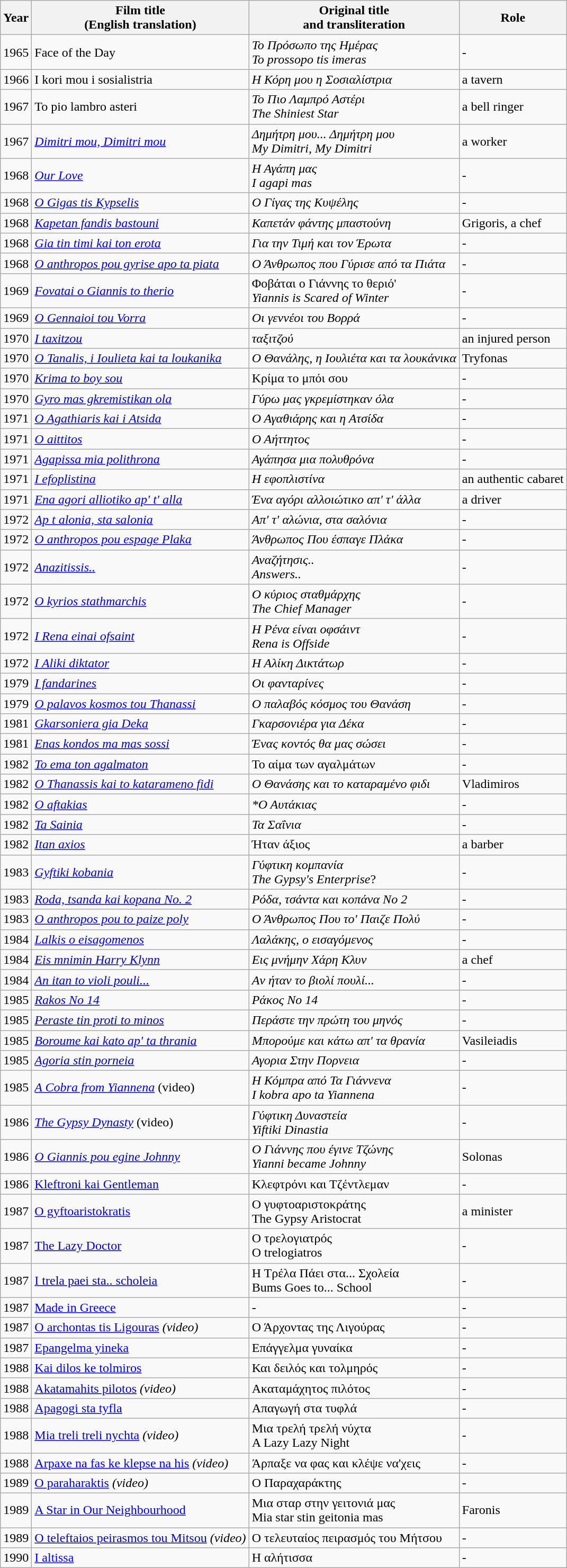<table class="wikitable">
<tr>
<th>Year</th>
<th>Film title<br>(English translation)</th>
<th>Original title<br>and transliteration</th>
<th>Role</th>
</tr>
<tr>
<td>1965</td>
<td>Face of the Day</td>
<td><em>Το Πρόσωπο της Ημέρας</em><br><em>To prossopo tis imeras</em></td>
<td>-</td>
</tr>
<tr>
<td>1966</td>
<td>I kori mou i sosialistria</td>
<td><em>Η Κόρη μου η Σοσιαλίστρια</em></td>
<td>a tavern</td>
</tr>
<tr>
<td>1967</td>
<td>To pio lambro asteri</td>
<td><em>Το Πιο Λαμπρό Αστέρι</em><br><em>The Shiniest Star</em></td>
<td>a bell ringer</td>
</tr>
<tr>
<td>1967</td>
<td><em><a href='#'>Dimitri mou, Dimitri mou</a></em></td>
<td><em>Δημήτρη μου... Δημήτρη μου</em><br><em>My Dimitri, My Dimitri</em></td>
<td>a worker</td>
</tr>
<tr>
<td>1968</td>
<td><em><a href='#'>Our Love</a></em></td>
<td><em>Η Αγάπη μας</em><br><em>I agapi mas</em></td>
<td>-</td>
</tr>
<tr>
<td>1968</td>
<td><em><a href='#'>O Gigas tis Kypselis</a></em></td>
<td><em>Ο Γίγας της Κυψέλης</em></td>
<td>-</td>
</tr>
<tr>
<td>1968</td>
<td><em><a href='#'>Kapetan fandis bastouni</a></em></td>
<td><em>Καπετάν φάντης μπαστούνη</em></td>
<td>Grigoris, a chef</td>
</tr>
<tr>
<td>1968</td>
<td><em><a href='#'>Gia tin timi kai ton erota</a></em></td>
<td><em>Για την Τιμή και τον Έρωτα</em></td>
<td>-</td>
</tr>
<tr>
<td>1968</td>
<td><em><a href='#'>O anthropos pou gyrise apo ta piata</a></em></td>
<td><em>Ο Άνθρωπος που Γύρισε από τα Πιάτα </em></td>
<td>-</td>
</tr>
<tr>
<td>1969</td>
<td><em><a href='#'>Fovatai o Giannis to therio</a></em></td>
<td>Φοβάται ο Γιάννης το θεριό'<br><em>Yiannis is Scared of Winter</em></td>
<td>-</td>
</tr>
<tr>
<td>1969</td>
<td><em><a href='#'>O Gennaioi tou Vorra</a></em></td>
<td><em>Οι γεννέοι του Βορρά</em></td>
<td>-</td>
</tr>
<tr>
<td>1970</td>
<td><em><a href='#'>I taxitzou</a></em></td>
<td><em> ταξιτζού</em></td>
<td>an injured person</td>
</tr>
<tr>
<td>1970</td>
<td><em><a href='#'>O Tanalis, i Ioulieta kai ta loukanika</a></em></td>
<td><em>Ο Θανάλης, η Ιουλιέτα και τα λουκάνικα</em></td>
<td>Tryfonas</td>
</tr>
<tr>
<td>1970</td>
<td><em><a href='#'>Krima to boy sou</a></em></td>
<td>Κρίμα το μπόι σου</td>
<td>-</td>
</tr>
<tr>
<td>1970</td>
<td><em><a href='#'>Gyro mas gkremistikan ola</a></em></td>
<td><em>Γύρω μας γκρεμίστηκαν όλα</em></td>
<td>-</td>
</tr>
<tr>
<td>1971</td>
<td><em><a href='#'>O Agathiaris kai i Atsida</a></em></td>
<td><em>Ο Αγαθιάρης και η Ατσίδα</em></td>
<td>-</td>
</tr>
<tr>
<td>1971</td>
<td><em><a href='#'>O aittitos</a></em></td>
<td><em>Ο Αήττητος</em></td>
<td>-</td>
</tr>
<tr>
<td>1971</td>
<td><em><a href='#'>Agapissa mia polithrona</a></em></td>
<td><em>Αγάπησα μια πολυθρόνα</em></td>
<td>-</td>
</tr>
<tr>
<td>1971</td>
<td><em><a href='#'>I efoplistina</a></em></td>
<td><em>Η εφοπλιστίνα</em></td>
<td>an authentic cabaret</td>
</tr>
<tr>
<td>1971</td>
<td><em><a href='#'>Ena agori alliotiko ap' t' alla</a></em></td>
<td><em>Ένα αγόρι αλλοιώτικο απ' τ' άλλα</em></td>
<td>a driver</td>
</tr>
<tr>
<td>1972</td>
<td><em><a href='#'>Ap t alonia, sta salonia</a></em></td>
<td><em>Aπ' τ' αλώνια, στα σαλόνια</em></td>
<td>-</td>
</tr>
<tr>
<td>1972</td>
<td><em><a href='#'>O anthropos pou espage Plaka</a></em></td>
<td><em> Άνθρωπος Που έσπαγε Πλάκα</em></td>
<td>-</td>
</tr>
<tr>
<td>1972</td>
<td><em><a href='#'>Anazitissis..</a></em></td>
<td><em>Αναζήτησις..</em><br><em>Answers..</em></td>
<td>-</td>
</tr>
<tr>
<td>1972</td>
<td><em><a href='#'>O kyrios stathmarchis</a></em></td>
<td><em>Ο κύριος σταθμάρχης</em><br><em>The Chief Manager</em></td>
<td>-</td>
</tr>
<tr>
<td>1972</td>
<td><em><a href='#'>I Rena einai ofsaint</a></em></td>
<td><em>Η Ρένα είναι οφσάιντ</em><br><em>Rena is Offside</em></td>
<td>-</td>
</tr>
<tr>
<td>1972</td>
<td><em><a href='#'>I Aliki diktator</a></em></td>
<td><em>Η Αλίκη Δικτάτωρ</em></td>
<td>-</td>
</tr>
<tr>
<td>1979</td>
<td><em><a href='#'>I fandarines</a></em></td>
<td><em>Οι φανταρίνες</em></td>
<td>-</td>
</tr>
<tr>
<td>1979</td>
<td><em><a href='#'>O palavos kosmos tou Thanassi</a></em></td>
<td><em>Ο παλαβός κόσμος του Θανάση </em></td>
<td>-</td>
</tr>
<tr>
<td>1981</td>
<td><em><a href='#'>Gkarsoniera gia Deka</a></em></td>
<td><em>Γκαρσονιέρα για Δέκα</em></td>
<td>-</td>
</tr>
<tr>
<td>1981</td>
<td><em><a href='#'>Enas kondos ma mas sossi</a></em></td>
<td><em>Ένας κοντός θα μας σώσει</em></td>
<td>-</td>
</tr>
<tr>
<td>1982</td>
<td><em><a href='#'>To ema ton agalmaton</a></em></td>
<td>Το αίμα των αγαλμάτων</td>
<td>-</td>
</tr>
<tr>
<td>1982</td>
<td><em><a href='#'>O Thanassis kai to katarameno fidi</a></em></td>
<td><em>Ο Θανάσης και το καταραμένο φιδι</em></td>
<td>Vladimiros</td>
</tr>
<tr>
<td>1982</td>
<td><em><a href='#'>O aftakias</a></em></td>
<td><em>*Ο Αυτάκιας</em></td>
<td>-</td>
</tr>
<tr>
<td>1982</td>
<td><em><a href='#'>Ta Sainia</a></em></td>
<td><em>Τα  Σαΐνια</em></td>
<td>-</td>
</tr>
<tr>
<td>1982</td>
<td><em><a href='#'>Itan axios</a></em></td>
<td>Ήταν άξιος</td>
<td>a barber</td>
</tr>
<tr>
<td>1983</td>
<td><em><a href='#'>Gyftiki kobania</a></em></td>
<td><em>Γύφτικη κομπανία</em><br><em>The Gypsy's Enterprise</em>?</td>
<td>-</td>
</tr>
<tr>
<td>1983</td>
<td><em><a href='#'>Roda, tsanda kai kopana No. 2</a></em></td>
<td><em>Ρόδα, τσάντα και κοπάνα No 2</em></td>
<td>-</td>
</tr>
<tr>
<td>1983</td>
<td><em><a href='#'>O anthropos pou to paize poly</a></em></td>
<td><em>Ο Άνθρωπος Που το' Παιζε Πολύ</em></td>
<td>-</td>
</tr>
<tr>
<td>1984</td>
<td><em><a href='#'>Lalkis o eisagomenos</a></em></td>
<td><em>Λαλάκης, o εισαγόμενος</em></td>
<td>-</td>
</tr>
<tr>
<td>1984</td>
<td><em><a href='#'>Eis mnimin Harry Klynn</a></em></td>
<td><em>Εις μνήμην Χάρη Κλυν</em></td>
<td>a chef</td>
</tr>
<tr>
<td>1984</td>
<td><em><a href='#'>An itan to violi pouli...</a></em></td>
<td><em>Aν ήταν το βιολί πουλί...</em></td>
<td>-</td>
</tr>
<tr>
<td>1985</td>
<td><em><a href='#'>Rakos No 14</a></em></td>
<td><em>Ράκος Νο 14</em></td>
<td>-</td>
</tr>
<tr>
<td>1985</td>
<td><em><a href='#'>Peraste tin proti to minos</a></em></td>
<td><em>Περάστε την πρώτη του μηνός</em></td>
<td>-</td>
</tr>
<tr>
<td>1985</td>
<td><em><a href='#'>Boroume kai kato ap' ta thrania</a></em></td>
<td><em>Μπορούμε και κάτω απ' τα θρανία</em></td>
<td>Vasileiadis</td>
</tr>
<tr>
<td>1985</td>
<td><em><a href='#'>Agoria stin porneia</a></em></td>
<td><em>Αγορια Στην Πορνεια</em></td>
<td>-</td>
</tr>
<tr>
<td>1985</td>
<td><em><a href='#'>A Cobra from Yiannena</a></em> (video)</td>
<td><em>Η Κόμπρα από Τα Γιάννενα</em><br><em>I kobra apo ta Yiannena</em></td>
<td>-</td>
</tr>
<tr>
<td>1986</td>
<td><em><a href='#'>The Gypsy Dynasty</a></em> (video)</td>
<td><em>Γύφτικη Δυναστεία</em><br><em>Yiftiki Dinastia</em></td>
<td>-</td>
</tr>
<tr>
<td>1986</td>
<td><em><a href='#'>O Giannis pou egine Johnny</a></em></td>
<td><em>Ο Γιάννης που έγινε Τζώνης</em><br><em>Yianni became Johnny<strong></td>
<td>Solonas</td>
</tr>
<tr>
<td>1986</td>
<td></em><a href='#'>Kleftroni kai Gentleman</a><em></td>
<td></em>Κλεφτρόνι και Τζέντλεμαν<em></td>
<td>-</td>
</tr>
<tr>
<td>1987</td>
<td></em><a href='#'>O gyftoaristokratis</a><em></td>
<td></em>Ο γυφτοαριστοκράτης<em><br></em>The Gypsy Aristocrat<em></td>
<td>a minister</td>
</tr>
<tr>
<td>1987</td>
<td></em><a href='#'>The Lazy Doctor</a><em></td>
<td></em>Ο τρελογιατρός<em><br></em>O trelogiatros<em></td>
<td>-</td>
</tr>
<tr>
<td>1987</td>
<td></em><a href='#'>I trela paei sta.. scholeia</a><em></td>
<td></em>Η Τρέλα Πάει στα... Σχολεία<em><br></em>Bums Goes to... School<em></td>
<td>-</td>
</tr>
<tr>
<td>1987</td>
<td></em><a href='#'>Made in Greece</a><em></td>
<td>-</td>
<td>-</td>
</tr>
<tr>
<td>1987</td>
<td></em><a href='#'>O archontas tis Ligouras</a><em> (video)</td>
<td></em>Ο Άρχοντας της Λιγούρας<em></td>
<td>-</td>
</tr>
<tr>
<td>1987</td>
<td></em><a href='#'>Epangelma yineka</a><em></td>
<td></em>Επάγγελμα γυναίκα<em></td>
<td>-</td>
</tr>
<tr>
<td>1988</td>
<td></em><a href='#'>Kai dilos ke tolmiros</a><em></td>
<td></em>Και δειλός και τολμηρός<em></td>
<td>-</td>
</tr>
<tr>
<td>1988</td>
<td></em><a href='#'>Akatamahits pilotos</a><em> (video)</td>
<td></em>Ακαταμάχητος πιλότος<em></td>
<td>-</td>
</tr>
<tr>
<td>1988</td>
<td></em><a href='#'>Apagogi sta tyfla</a><em></td>
<td></em>Απαγωγή στα τυφλά <em></td>
<td>-</td>
</tr>
<tr>
<td>1988</td>
<td></em><a href='#'>Mia treli treli nychta</a><em> (video)</td>
<td></em>Μια τρελή τρελή νύχτα<em><br></em>A Lazy Lazy Night<em></td>
<td>-</td>
</tr>
<tr>
<td>1988</td>
<td></em><a href='#'>Arpaxe na fas ke klepse na his</a><em> (video)</td>
<td></em>Άρπαξε να φας και κλέψε να'χεις<em></td>
<td>-</td>
</tr>
<tr>
<td>1989</td>
<td></em><a href='#'>O paraharaktis</a><em> (video)</td>
<td></em>Ο Παραχαράκτης<em></td>
<td>-</td>
</tr>
<tr>
<td>1989</td>
<td></em><a href='#'>A Star in Our Neighbourhood</a><em></td>
<td>Μια σταρ στην γειτονιά μας<br></em>Mia star stin geitonia mas<em></td>
<td>Faronis</td>
</tr>
<tr>
<td>1989</td>
<td></em><a href='#'>O teleftaios peirasmos tou Mitsou</a><em> (video)</td>
<td></em>Ο τελευταίος πειρασμός του Μήτσου<em></td>
<td>-</td>
</tr>
<tr>
<td>1990</td>
<td></em><a href='#'>I altissa</a><em></td>
<td></em>Η αλήτισσα<em></td>
<td>-</td>
</tr>
</table>
